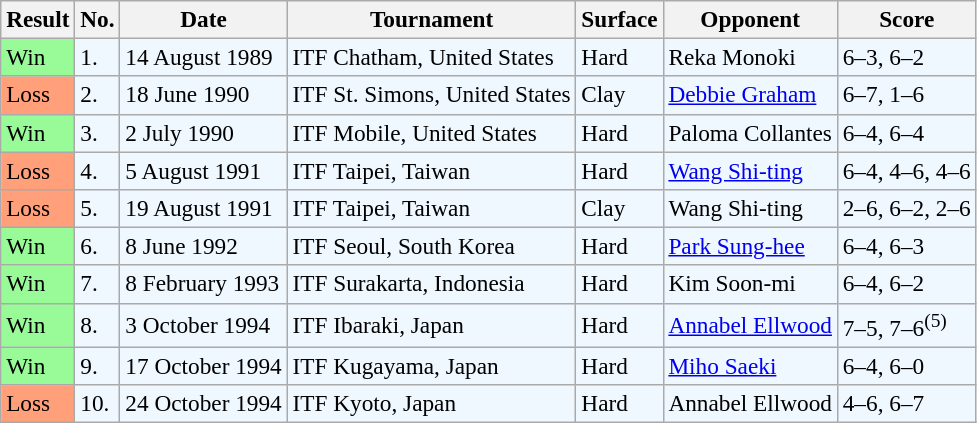<table class="wikitable" style="font-size:97%">
<tr>
<th>Result</th>
<th>No.</th>
<th>Date</th>
<th>Tournament</th>
<th>Surface</th>
<th>Opponent</th>
<th>Score</th>
</tr>
<tr bgcolor="#f0f8ff">
<td style="background:#98fb98;">Win</td>
<td>1.</td>
<td>14 August 1989</td>
<td>ITF Chatham, United States</td>
<td>Hard</td>
<td> Reka Monoki</td>
<td>6–3, 6–2</td>
</tr>
<tr style="background:#f0f8ff;">
<td style="background:#ffa07a;">Loss</td>
<td>2.</td>
<td>18 June 1990</td>
<td>ITF St. Simons, United States</td>
<td>Clay</td>
<td> <a href='#'>Debbie Graham</a></td>
<td>6–7, 1–6</td>
</tr>
<tr bgcolor="#f0f8ff">
<td style="background:#98fb98;">Win</td>
<td>3.</td>
<td>2 July 1990</td>
<td>ITF Mobile, United States</td>
<td>Hard</td>
<td> Paloma Collantes</td>
<td>6–4, 6–4</td>
</tr>
<tr style="background:#f0f8ff;">
<td style="background:#ffa07a;">Loss</td>
<td>4.</td>
<td>5 August 1991</td>
<td>ITF Taipei, Taiwan</td>
<td>Hard</td>
<td> <a href='#'>Wang Shi-ting</a></td>
<td>6–4, 4–6, 4–6</td>
</tr>
<tr style="background:#f0f8ff;">
<td style="background:#ffa07a;">Loss</td>
<td>5.</td>
<td>19 August 1991</td>
<td>ITF Taipei, Taiwan</td>
<td>Clay</td>
<td> Wang Shi-ting</td>
<td>2–6, 6–2, 2–6</td>
</tr>
<tr bgcolor="#f0f8ff">
<td style="background:#98fb98;">Win</td>
<td>6.</td>
<td>8 June 1992</td>
<td>ITF Seoul, South Korea</td>
<td>Hard</td>
<td> <a href='#'>Park Sung-hee</a></td>
<td>6–4, 6–3</td>
</tr>
<tr bgcolor="#f0f8ff">
<td style="background:#98fb98;">Win</td>
<td>7.</td>
<td>8 February 1993</td>
<td>ITF Surakarta, Indonesia</td>
<td>Hard</td>
<td> Kim Soon-mi</td>
<td>6–4, 6–2</td>
</tr>
<tr bgcolor="#f0f8ff">
<td style="background:#98fb98;">Win</td>
<td>8.</td>
<td>3 October 1994</td>
<td>ITF Ibaraki, Japan</td>
<td>Hard</td>
<td> <a href='#'>Annabel Ellwood</a></td>
<td>7–5, 7–6<sup>(5)</sup></td>
</tr>
<tr bgcolor="#f0f8ff">
<td style="background:#98fb98;">Win</td>
<td>9.</td>
<td>17 October 1994</td>
<td>ITF Kugayama, Japan</td>
<td>Hard</td>
<td> <a href='#'>Miho Saeki</a></td>
<td>6–4, 6–0</td>
</tr>
<tr style="background:#f0f8ff;">
<td style="background:#ffa07a;">Loss</td>
<td>10.</td>
<td>24 October 1994</td>
<td>ITF Kyoto, Japan</td>
<td>Hard</td>
<td> Annabel Ellwood</td>
<td>4–6, 6–7</td>
</tr>
</table>
